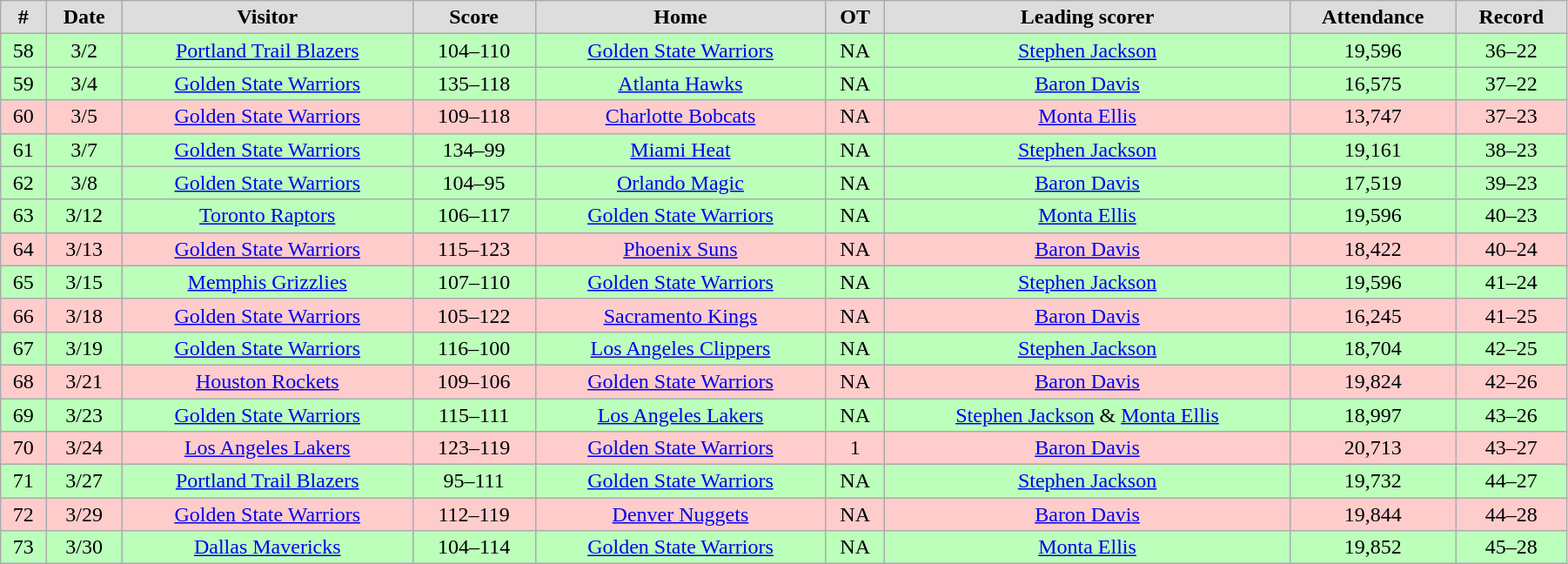<table class="wikitable" width="95%" style="text-align:center;">
<tr bgcolor="#dddddd">
<td><strong>#</strong></td>
<td><strong>Date</strong></td>
<td><strong>Visitor</strong></td>
<td><strong>Score</strong></td>
<td><strong>Home</strong></td>
<td><strong>OT</strong></td>
<td><strong>Leading scorer</strong></td>
<td><strong>Attendance</strong></td>
<td><strong>Record</strong></td>
</tr>
<tr bgcolor="bbffbb">
<td>58</td>
<td>3/2</td>
<td><a href='#'>Portland Trail Blazers</a></td>
<td>104–110</td>
<td><a href='#'>Golden State Warriors</a></td>
<td>NA</td>
<td><a href='#'>Stephen Jackson</a></td>
<td>19,596</td>
<td>36–22</td>
</tr>
<tr bgcolor="bbffbb">
<td>59</td>
<td>3/4</td>
<td><a href='#'>Golden State Warriors</a></td>
<td>135–118</td>
<td><a href='#'>Atlanta Hawks</a></td>
<td>NA</td>
<td><a href='#'>Baron Davis</a></td>
<td>16,575</td>
<td>37–22</td>
</tr>
<tr bgcolor="ffcccc">
<td>60</td>
<td>3/5</td>
<td><a href='#'>Golden State Warriors</a></td>
<td>109–118</td>
<td><a href='#'>Charlotte Bobcats</a></td>
<td>NA</td>
<td><a href='#'>Monta Ellis</a></td>
<td>13,747</td>
<td>37–23</td>
</tr>
<tr bgcolor="bbffbb">
<td>61</td>
<td>3/7</td>
<td><a href='#'>Golden State Warriors</a></td>
<td>134–99</td>
<td><a href='#'>Miami Heat</a></td>
<td>NA</td>
<td><a href='#'>Stephen Jackson</a></td>
<td>19,161</td>
<td>38–23</td>
</tr>
<tr bgcolor="bbffbb">
<td>62</td>
<td>3/8</td>
<td><a href='#'>Golden State Warriors</a></td>
<td>104–95</td>
<td><a href='#'>Orlando Magic</a></td>
<td>NA</td>
<td><a href='#'>Baron Davis</a></td>
<td>17,519</td>
<td>39–23</td>
</tr>
<tr bgcolor="bbffbb">
<td>63</td>
<td>3/12</td>
<td><a href='#'>Toronto Raptors</a></td>
<td>106–117</td>
<td><a href='#'>Golden State Warriors</a></td>
<td>NA</td>
<td><a href='#'>Monta Ellis</a></td>
<td>19,596</td>
<td>40–23</td>
</tr>
<tr bgcolor="ffcccc">
<td>64</td>
<td>3/13</td>
<td><a href='#'>Golden State Warriors</a></td>
<td>115–123</td>
<td><a href='#'>Phoenix Suns</a></td>
<td>NA</td>
<td><a href='#'>Baron Davis</a></td>
<td>18,422</td>
<td>40–24</td>
</tr>
<tr bgcolor="bbffbb">
<td>65</td>
<td>3/15</td>
<td><a href='#'>Memphis Grizzlies</a></td>
<td>107–110</td>
<td><a href='#'>Golden State Warriors</a></td>
<td>NA</td>
<td><a href='#'>Stephen Jackson</a></td>
<td>19,596</td>
<td>41–24</td>
</tr>
<tr bgcolor="ffcccc">
<td>66</td>
<td>3/18</td>
<td><a href='#'>Golden State Warriors</a></td>
<td>105–122</td>
<td><a href='#'>Sacramento Kings</a></td>
<td>NA</td>
<td><a href='#'>Baron Davis</a></td>
<td>16,245</td>
<td>41–25</td>
</tr>
<tr bgcolor="bbffbb">
<td>67</td>
<td>3/19</td>
<td><a href='#'>Golden State Warriors</a></td>
<td>116–100</td>
<td><a href='#'>Los Angeles Clippers</a></td>
<td>NA</td>
<td><a href='#'>Stephen Jackson</a></td>
<td>18,704</td>
<td>42–25</td>
</tr>
<tr bgcolor="ffcccc">
<td>68</td>
<td>3/21</td>
<td><a href='#'>Houston Rockets</a></td>
<td>109–106</td>
<td><a href='#'>Golden State Warriors</a></td>
<td>NA</td>
<td><a href='#'>Baron Davis</a></td>
<td>19,824</td>
<td>42–26</td>
</tr>
<tr bgcolor="bbffbb">
<td>69</td>
<td>3/23</td>
<td><a href='#'>Golden State Warriors</a></td>
<td>115–111</td>
<td><a href='#'>Los Angeles Lakers</a></td>
<td>NA</td>
<td><a href='#'>Stephen Jackson</a> & <a href='#'>Monta Ellis</a></td>
<td>18,997</td>
<td>43–26</td>
</tr>
<tr bgcolor="ffcccc">
<td>70</td>
<td>3/24</td>
<td><a href='#'>Los Angeles Lakers</a></td>
<td>123–119</td>
<td><a href='#'>Golden State Warriors</a></td>
<td>1</td>
<td><a href='#'>Baron Davis</a></td>
<td>20,713</td>
<td>43–27</td>
</tr>
<tr bgcolor="bbffbb">
<td>71</td>
<td>3/27</td>
<td><a href='#'>Portland Trail Blazers</a></td>
<td>95–111</td>
<td><a href='#'>Golden State Warriors</a></td>
<td>NA</td>
<td><a href='#'>Stephen Jackson</a></td>
<td>19,732</td>
<td>44–27</td>
</tr>
<tr bgcolor="ffcccc">
<td>72</td>
<td>3/29</td>
<td><a href='#'>Golden State Warriors</a></td>
<td>112–119</td>
<td><a href='#'>Denver Nuggets</a></td>
<td>NA</td>
<td><a href='#'>Baron Davis</a></td>
<td>19,844</td>
<td>44–28</td>
</tr>
<tr bgcolor="bbffbb">
<td>73</td>
<td>3/30</td>
<td><a href='#'>Dallas Mavericks</a></td>
<td>104–114</td>
<td><a href='#'>Golden State Warriors</a></td>
<td>NA</td>
<td><a href='#'>Monta Ellis</a></td>
<td>19,852</td>
<td>45–28</td>
</tr>
</table>
